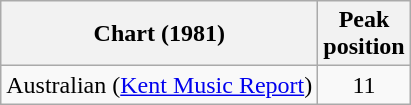<table class="wikitable">
<tr>
<th>Chart (1981)</th>
<th>Peak<br>position</th>
</tr>
<tr>
<td>Australian (<a href='#'>Kent Music Report</a>)</td>
<td align="center">11</td>
</tr>
</table>
